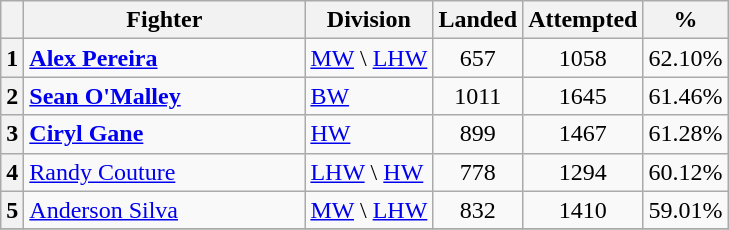<table class=wikitable style="text-align:center;">
<tr>
<th></th>
<th width=180>Fighter</th>
<th>Division</th>
<th>Landed</th>
<th>Attempted</th>
<th>%</th>
</tr>
<tr>
<th>1</th>
<td align=left> <strong><a href='#'>Alex Pereira</a></strong></td>
<td align=left><a href='#'>MW</a> \ <a href='#'>LHW</a></td>
<td>657</td>
<td>1058</td>
<td>62.10%</td>
</tr>
<tr>
<th>2</th>
<td align=left> <strong><a href='#'>Sean O'Malley</a></strong></td>
<td align=left><a href='#'>BW</a></td>
<td>1011</td>
<td>1645</td>
<td>61.46%</td>
</tr>
<tr>
<th>3</th>
<td align=left> <strong><a href='#'>Ciryl Gane</a></strong></td>
<td align=left><a href='#'>HW</a></td>
<td>899</td>
<td>1467</td>
<td>61.28%</td>
</tr>
<tr>
<th>4</th>
<td align=left> <a href='#'>Randy Couture</a></td>
<td align=left><a href='#'>LHW</a> \ <a href='#'>HW</a></td>
<td>778</td>
<td>1294</td>
<td>60.12%</td>
</tr>
<tr>
<th>5</th>
<td align=left> <a href='#'>Anderson Silva</a></td>
<td align=left><a href='#'>MW</a> \ <a href='#'>LHW</a></td>
<td>832</td>
<td>1410</td>
<td>59.01%</td>
</tr>
<tr>
</tr>
</table>
